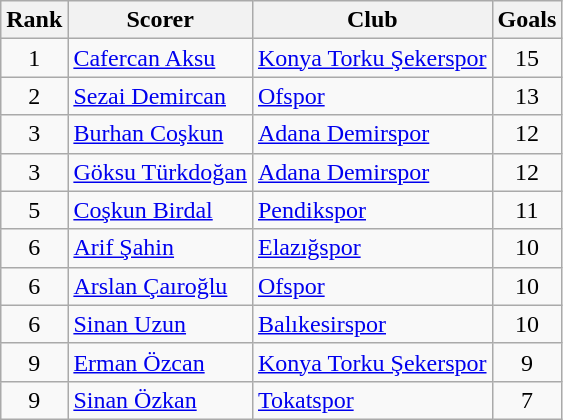<table class="wikitable">
<tr>
<th>Rank</th>
<th>Scorer</th>
<th>Club</th>
<th>Goals</th>
</tr>
<tr>
<td align=center>1</td>
<td> <a href='#'>Cafercan Aksu</a></td>
<td><a href='#'>Konya Torku Şekerspor</a></td>
<td align=center>15</td>
</tr>
<tr>
<td align=center>2</td>
<td> <a href='#'>Sezai Demircan</a></td>
<td><a href='#'>Ofspor</a></td>
<td align=center>13</td>
</tr>
<tr>
<td align=center>3</td>
<td> <a href='#'>Burhan Coşkun</a></td>
<td><a href='#'>Adana Demirspor</a></td>
<td align=center>12</td>
</tr>
<tr>
<td align=center>3</td>
<td> <a href='#'>Göksu Türkdoğan</a></td>
<td><a href='#'>Adana Demirspor</a></td>
<td align=center>12</td>
</tr>
<tr>
<td align=center>5</td>
<td> <a href='#'>Coşkun Birdal</a></td>
<td><a href='#'>Pendikspor</a></td>
<td align=center>11</td>
</tr>
<tr>
<td align=center>6</td>
<td> <a href='#'>Arif Şahin</a></td>
<td><a href='#'>Elazığspor</a></td>
<td align=center>10</td>
</tr>
<tr>
<td align=center>6</td>
<td> <a href='#'>Arslan Çaıroğlu</a></td>
<td><a href='#'>Ofspor</a></td>
<td align=center>10</td>
</tr>
<tr>
<td align=center>6</td>
<td> <a href='#'>Sinan Uzun</a></td>
<td><a href='#'>Balıkesirspor</a></td>
<td align=center>10</td>
</tr>
<tr>
<td align=center>9</td>
<td> <a href='#'>Erman Özcan</a></td>
<td><a href='#'>Konya Torku Şekerspor</a></td>
<td align=center>9</td>
</tr>
<tr>
<td align=center>9</td>
<td> <a href='#'>Sinan Özkan</a></td>
<td><a href='#'>Tokatspor</a></td>
<td align=center>7</td>
</tr>
</table>
